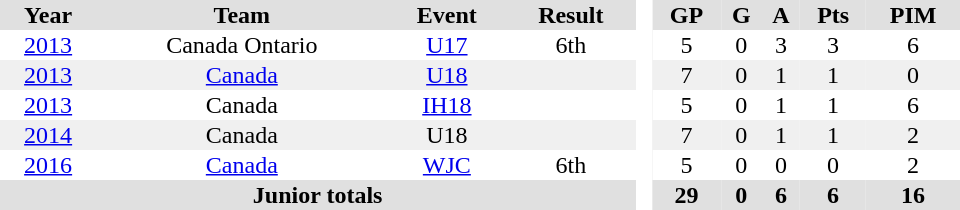<table border="0" cellpadding="1" cellspacing="0" style="text-align:center; width:40em">
<tr ALIGN="center" bgcolor="#e0e0e0">
<th>Year</th>
<th>Team</th>
<th>Event</th>
<th>Result</th>
<th rowspan="99" bgcolor="#ffffff"> </th>
<th>GP</th>
<th>G</th>
<th>A</th>
<th>Pts</th>
<th>PIM</th>
</tr>
<tr ALIGN="center">
<td><a href='#'>2013</a></td>
<td>Canada Ontario</td>
<td><a href='#'>U17</a></td>
<td>6th</td>
<td>5</td>
<td>0</td>
<td>3</td>
<td>3</td>
<td>6</td>
</tr>
<tr ALIGN="center" bgcolor="#f0f0f0">
<td><a href='#'>2013</a></td>
<td><a href='#'>Canada</a></td>
<td><a href='#'>U18</a></td>
<td></td>
<td>7</td>
<td>0</td>
<td>1</td>
<td>1</td>
<td>0</td>
</tr>
<tr ALIGN="center">
<td><a href='#'>2013</a></td>
<td>Canada</td>
<td><a href='#'>IH18</a></td>
<td></td>
<td>5</td>
<td>0</td>
<td>1</td>
<td>1</td>
<td>6</td>
</tr>
<tr ALIGN="center" bgcolor="#f0f0f0">
<td><a href='#'>2014</a></td>
<td>Canada</td>
<td>U18</td>
<td></td>
<td>7</td>
<td>0</td>
<td>1</td>
<td>1</td>
<td>2</td>
</tr>
<tr>
<td><a href='#'>2016</a></td>
<td><a href='#'>Canada</a></td>
<td><a href='#'>WJC</a></td>
<td>6th</td>
<td>5</td>
<td>0</td>
<td>0</td>
<td>0</td>
<td>2</td>
</tr>
<tr bgcolor="#e0e0e0">
<th colspan="4">Junior totals</th>
<th>29</th>
<th>0</th>
<th>6</th>
<th>6</th>
<th>16</th>
</tr>
</table>
